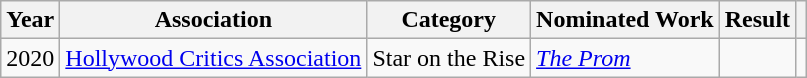<table class="wikitable">
<tr>
<th>Year</th>
<th>Association</th>
<th>Category</th>
<th>Nominated Work</th>
<th>Result</th>
<th></th>
</tr>
<tr>
<td>2020</td>
<td><a href='#'>Hollywood Critics Association</a></td>
<td>Star on the Rise</td>
<td><em><a href='#'>The Prom</a></em></td>
<td></td>
<td></td>
</tr>
</table>
